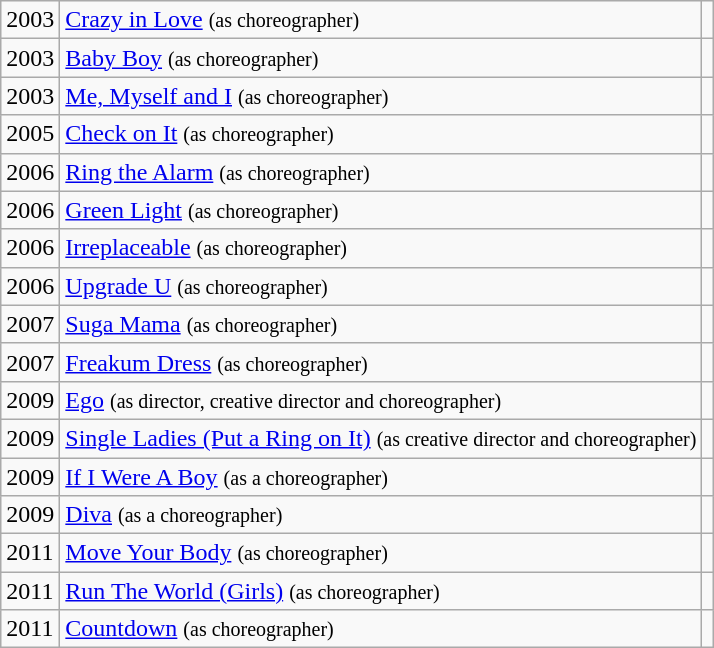<table class="wikitable sortable">
<tr>
<td>2003</td>
<td><a href='#'>Crazy in Love</a> <small>(as choreographer)</small></td>
<td></td>
</tr>
<tr>
<td>2003</td>
<td><a href='#'>Baby Boy</a> <small>(as choreographer)</small></td>
<td></td>
</tr>
<tr>
<td>2003</td>
<td><a href='#'>Me, Myself and I</a> <small>(as choreographer)</small></td>
<td></td>
</tr>
<tr>
<td>2005</td>
<td><a href='#'>Check on It</a> <small>(as choreographer)</small></td>
<td></td>
</tr>
<tr>
<td>2006</td>
<td><a href='#'>Ring the Alarm</a> <small>(as choreographer)</small></td>
<td></td>
</tr>
<tr>
<td>2006</td>
<td><a href='#'>Green Light</a> <small>(as choreographer)</small></td>
<td></td>
</tr>
<tr>
<td>2006</td>
<td><a href='#'>Irreplaceable</a> <small>(as choreographer)</small></td>
<td></td>
</tr>
<tr>
<td>2006</td>
<td><a href='#'>Upgrade U</a> <small>(as choreographer)</small></td>
<td></td>
</tr>
<tr>
<td>2007</td>
<td><a href='#'>Suga Mama</a> <small>(as choreographer)</small></td>
<td></td>
</tr>
<tr>
<td>2007</td>
<td><a href='#'>Freakum Dress</a> <small>(as choreographer)</small></td>
<td></td>
</tr>
<tr>
<td>2009</td>
<td><a href='#'>Ego</a> <small>(as director, creative director and choreographer)</small></td>
<td></td>
</tr>
<tr>
<td>2009</td>
<td><a href='#'>Single Ladies (Put a Ring on It)</a> <small>(as creative director and choreographer)</small></td>
<td></td>
</tr>
<tr>
<td>2009</td>
<td><a href='#'>If I Were A Boy</a> <small>(as a choreographer)</small></td>
<td></td>
</tr>
<tr>
<td>2009</td>
<td><a href='#'>Diva</a> <small>(as a choreographer)</small></td>
<td></td>
</tr>
<tr>
<td>2011</td>
<td><a href='#'>Move Your Body</a> <small>(as choreographer)</small></td>
<td></td>
</tr>
<tr>
<td>2011</td>
<td><a href='#'>Run The World (Girls)</a> <small>(as choreographer)</small></td>
<td></td>
</tr>
<tr>
<td>2011</td>
<td><a href='#'>Countdown</a> <small>(as choreographer)</small></td>
<td></td>
</tr>
</table>
